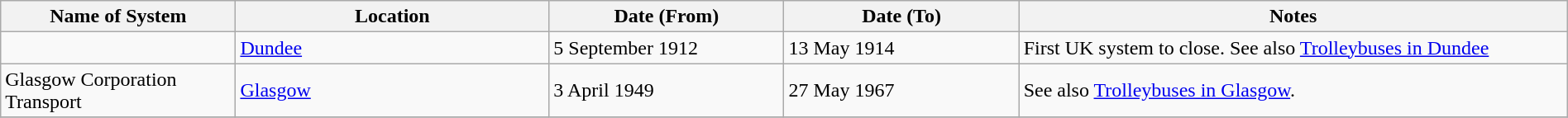<table class="wikitable" width=100%>
<tr>
<th width=15%>Name of System</th>
<th width=20%>Location</th>
<th width=15%>Date (From)</th>
<th width=15%>Date (To)</th>
<th width=35%>Notes</th>
</tr>
<tr>
<td> </td>
<td><a href='#'>Dundee</a></td>
<td>5 September 1912</td>
<td>13 May 1914</td>
<td>First UK system to close. See also <a href='#'>Trolleybuses in Dundee</a></td>
</tr>
<tr>
<td>Glasgow Corporation Transport</td>
<td><a href='#'>Glasgow</a></td>
<td>3 April 1949</td>
<td>27 May 1967</td>
<td>See also <a href='#'>Trolleybuses in Glasgow</a>.</td>
</tr>
<tr>
</tr>
</table>
